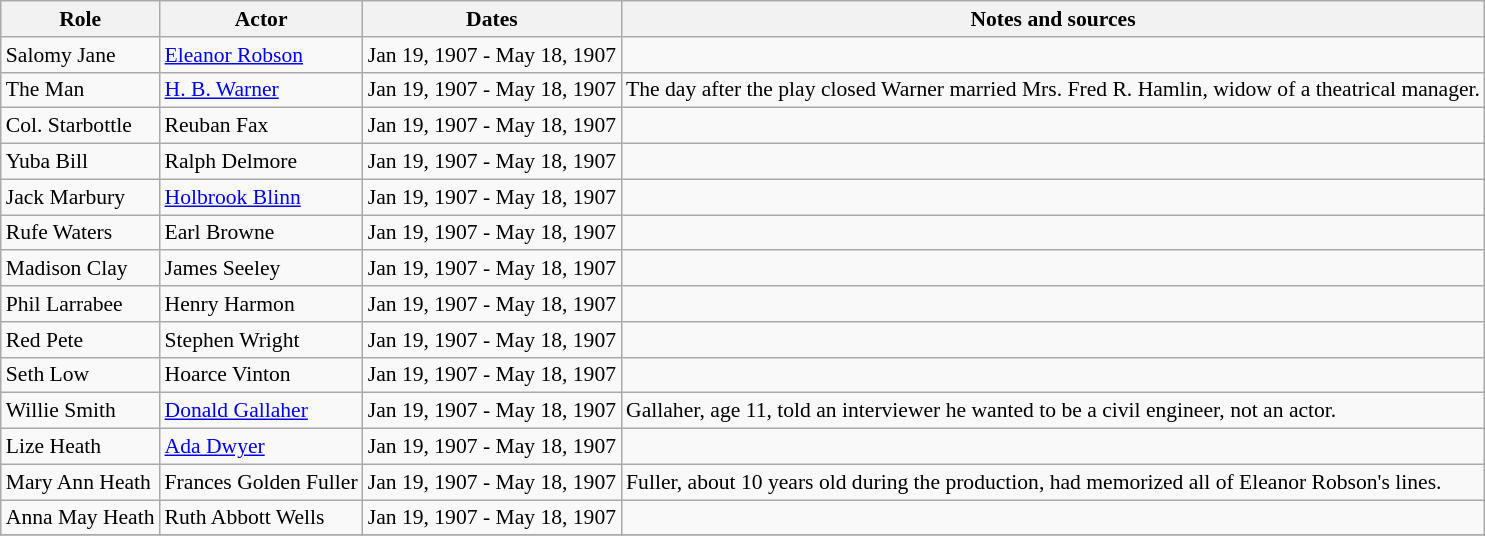<table class="wikitable sortable plainrowheaders" style="font-size: 90%">
<tr>
<th scope="col">Role</th>
<th scope="col">Actor</th>
<th scope="col">Dates</th>
<th scope="col">Notes and sources</th>
</tr>
<tr>
<td>Salomy Jane</td>
<td><a href='#'>Eleanor Robson</a></td>
<td>Jan 19, 1907 - May 18, 1907</td>
<td></td>
</tr>
<tr>
<td>The Man</td>
<td><a href='#'>H. B. Warner</a></td>
<td>Jan 19, 1907 - May 18, 1907</td>
<td>The day after the play closed Warner married Mrs. Fred R. Hamlin, widow of a theatrical manager.</td>
</tr>
<tr>
<td>Col. Starbottle</td>
<td>Reuban Fax</td>
<td>Jan 19, 1907 - May 18, 1907</td>
<td></td>
</tr>
<tr>
<td>Yuba Bill</td>
<td>Ralph Delmore</td>
<td>Jan 19, 1907 - May 18, 1907</td>
<td></td>
</tr>
<tr>
<td>Jack Marbury</td>
<td><a href='#'>Holbrook Blinn</a></td>
<td>Jan 19, 1907 - May 18, 1907</td>
<td></td>
</tr>
<tr>
<td>Rufe Waters</td>
<td>Earl Browne</td>
<td>Jan 19, 1907 - May 18, 1907</td>
<td></td>
</tr>
<tr>
<td>Madison Clay</td>
<td>James Seeley</td>
<td>Jan 19, 1907 - May 18, 1907</td>
<td></td>
</tr>
<tr>
<td>Phil Larrabee</td>
<td>Henry Harmon</td>
<td>Jan 19, 1907 - May 18, 1907</td>
<td></td>
</tr>
<tr>
<td>Red Pete</td>
<td>Stephen Wright</td>
<td>Jan 19, 1907 - May 18, 1907</td>
<td></td>
</tr>
<tr>
<td>Seth Low</td>
<td>Hoarce Vinton</td>
<td>Jan 19, 1907 - May 18, 1907</td>
<td></td>
</tr>
<tr>
<td>Willie Smith</td>
<td><a href='#'>Donald Gallaher</a></td>
<td>Jan 19, 1907 - May 18, 1907</td>
<td>Gallaher, age 11, told an interviewer he wanted to be a civil engineer, not an actor.</td>
</tr>
<tr>
<td>Lize Heath</td>
<td><a href='#'>Ada Dwyer</a></td>
<td>Jan 19, 1907 - May 18, 1907</td>
<td></td>
</tr>
<tr>
<td>Mary Ann Heath</td>
<td>Frances Golden Fuller</td>
<td>Jan 19, 1907 - May 18, 1907</td>
<td>Fuller, about 10 years old during the production, had memorized all of Eleanor Robson's lines.</td>
</tr>
<tr>
<td>Anna May Heath</td>
<td>Ruth Abbott Wells</td>
<td>Jan 19, 1907 - May 18, 1907</td>
<td></td>
</tr>
<tr>
</tr>
</table>
